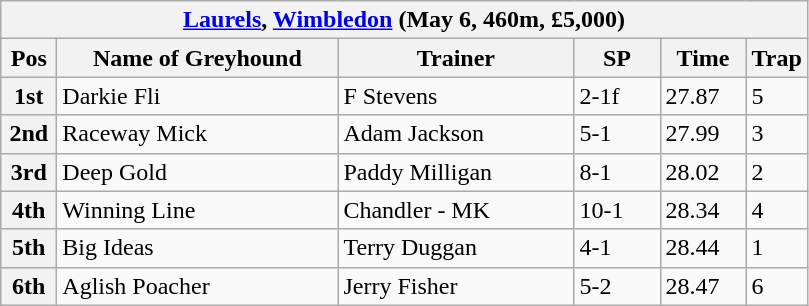<table class="wikitable">
<tr>
<th colspan="6"><a href='#'>Laurels</a>, <a href='#'>Wimbledon</a> (May 6, 460m, £5,000)</th>
</tr>
<tr>
<th width=30>Pos</th>
<th width=180>Name of Greyhound</th>
<th width=150>Trainer</th>
<th width=50>SP</th>
<th width=50>Time</th>
<th width=30>Trap</th>
</tr>
<tr>
<th>1st</th>
<td>Darkie Fli</td>
<td>F Stevens</td>
<td>2-1f</td>
<td>27.87</td>
<td>5</td>
</tr>
<tr>
<th>2nd</th>
<td>Raceway Mick</td>
<td>Adam Jackson</td>
<td>5-1</td>
<td>27.99</td>
<td>3</td>
</tr>
<tr>
<th>3rd</th>
<td>Deep Gold</td>
<td>Paddy Milligan</td>
<td>8-1</td>
<td>28.02</td>
<td>2</td>
</tr>
<tr>
<th>4th</th>
<td>Winning Line</td>
<td>Chandler - MK</td>
<td>10-1</td>
<td>28.34</td>
<td>4</td>
</tr>
<tr>
<th>5th</th>
<td>Big Ideas</td>
<td>Terry Duggan</td>
<td>4-1</td>
<td>28.44</td>
<td>1</td>
</tr>
<tr>
<th>6th</th>
<td>Aglish Poacher</td>
<td>Jerry Fisher</td>
<td>5-2</td>
<td>28.47</td>
<td>6</td>
</tr>
</table>
